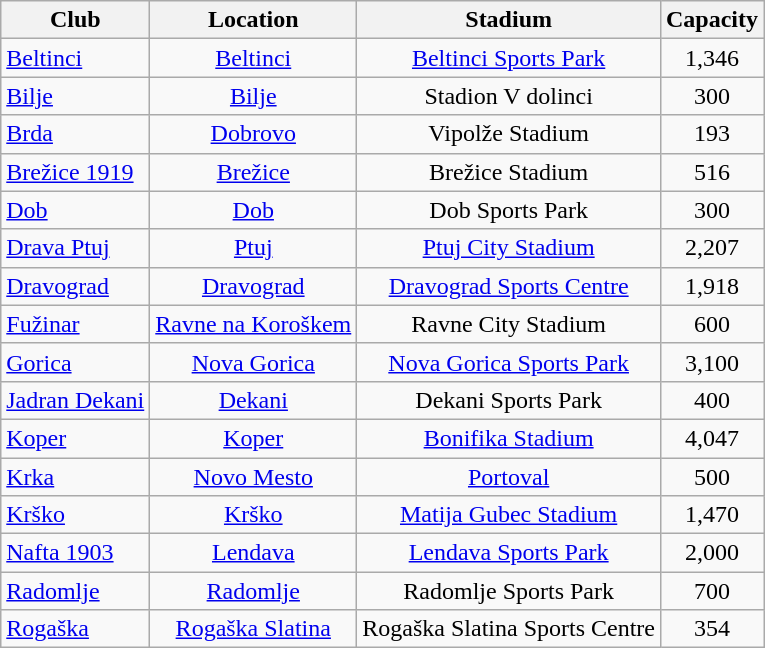<table class="wikitable sortable" style="text-align: center;">
<tr>
<th>Club</th>
<th>Location</th>
<th>Stadium</th>
<th>Capacity</th>
</tr>
<tr>
<td style="text-align:left;"><a href='#'>Beltinci</a></td>
<td><a href='#'>Beltinci</a></td>
<td><a href='#'>Beltinci Sports Park</a></td>
<td>1,346</td>
</tr>
<tr>
<td style="text-align:left;"><a href='#'>Bilje</a></td>
<td><a href='#'>Bilje</a></td>
<td>Stadion V dolinci</td>
<td>300</td>
</tr>
<tr>
<td style="text-align:left;"><a href='#'>Brda</a></td>
<td><a href='#'>Dobrovo</a></td>
<td>Vipolže Stadium</td>
<td>193</td>
</tr>
<tr>
<td style="text-align:left;"><a href='#'>Brežice 1919</a></td>
<td><a href='#'>Brežice</a></td>
<td>Brežice Stadium</td>
<td>516</td>
</tr>
<tr>
<td style="text-align:left;"><a href='#'>Dob</a></td>
<td><a href='#'>Dob</a></td>
<td>Dob Sports Park</td>
<td>300</td>
</tr>
<tr>
<td style="text-align:left;"><a href='#'>Drava Ptuj</a></td>
<td><a href='#'>Ptuj</a></td>
<td><a href='#'>Ptuj City Stadium</a></td>
<td>2,207</td>
</tr>
<tr>
<td style="text-align:left;"><a href='#'>Dravograd</a></td>
<td><a href='#'>Dravograd</a></td>
<td><a href='#'>Dravograd Sports Centre</a></td>
<td>1,918</td>
</tr>
<tr>
<td style="text-align:left;"><a href='#'>Fužinar</a></td>
<td><a href='#'>Ravne na Koroškem</a></td>
<td>Ravne City Stadium</td>
<td>600</td>
</tr>
<tr>
<td style="text-align:left;"><a href='#'>Gorica</a></td>
<td><a href='#'>Nova Gorica</a></td>
<td><a href='#'>Nova Gorica Sports Park</a></td>
<td>3,100</td>
</tr>
<tr>
<td style="text-align:left;"><a href='#'>Jadran Dekani</a></td>
<td><a href='#'>Dekani</a></td>
<td>Dekani Sports Park</td>
<td>400</td>
</tr>
<tr>
<td style="text-align:left;"><a href='#'>Koper</a></td>
<td><a href='#'>Koper</a></td>
<td><a href='#'>Bonifika Stadium</a></td>
<td>4,047</td>
</tr>
<tr>
<td style="text-align:left;"><a href='#'>Krka</a></td>
<td><a href='#'>Novo Mesto</a></td>
<td><a href='#'>Portoval</a></td>
<td>500</td>
</tr>
<tr>
<td style="text-align:left;"><a href='#'>Krško</a></td>
<td><a href='#'>Krško</a></td>
<td><a href='#'>Matija Gubec Stadium</a></td>
<td>1,470</td>
</tr>
<tr>
<td style="text-align:left;"><a href='#'>Nafta 1903</a></td>
<td><a href='#'>Lendava</a></td>
<td><a href='#'>Lendava Sports Park</a></td>
<td>2,000</td>
</tr>
<tr>
<td style="text-align:left;"><a href='#'>Radomlje</a></td>
<td><a href='#'>Radomlje</a></td>
<td>Radomlje Sports Park</td>
<td>700</td>
</tr>
<tr>
<td style="text-align:left;"><a href='#'>Rogaška</a></td>
<td><a href='#'>Rogaška Slatina</a></td>
<td>Rogaška Slatina Sports Centre</td>
<td>354</td>
</tr>
</table>
